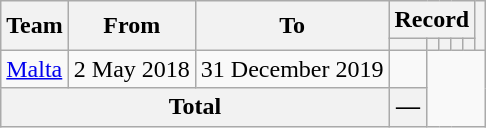<table class="wikitable" style="text-align: center">
<tr>
<th rowspan=2>Team</th>
<th rowspan=2>From</th>
<th rowspan=2>To</th>
<th colspan=5>Record</th>
<th rowspan=2></th>
</tr>
<tr>
<th></th>
<th></th>
<th></th>
<th></th>
<th></th>
</tr>
<tr>
<td align=left><a href='#'>Malta</a></td>
<td align=left>2 May 2018</td>
<td align=left>31 December 2019<br></td>
<td></td>
</tr>
<tr>
<th colspan=3>Total<br></th>
<th>—</th>
</tr>
</table>
